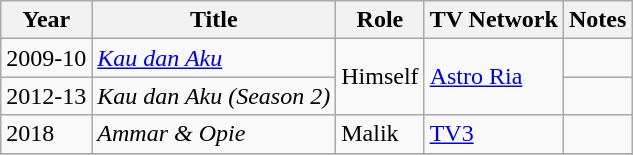<table class="wikitable">
<tr>
<th>Year</th>
<th>Title</th>
<th>Role</th>
<th>TV Network</th>
<th>Notes</th>
</tr>
<tr>
<td>2009-10</td>
<td><em><a href='#'>Kau dan Aku</a></em></td>
<td rowspan="2">Himself</td>
<td rowspan="2"><a href='#'>Astro Ria</a></td>
<td></td>
</tr>
<tr>
<td>2012-13</td>
<td><em>Kau dan Aku (Season 2)</em></td>
<td></td>
</tr>
<tr>
<td>2018</td>
<td><em>Ammar & Opie</em></td>
<td>Malik</td>
<td><a href='#'>TV3</a></td>
<td></td>
</tr>
<tr>
</tr>
</table>
